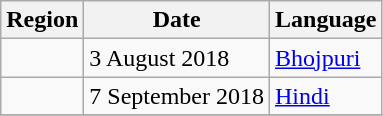<table class="wikitable">
<tr>
<th>Region</th>
<th>Date</th>
<th>Language</th>
</tr>
<tr>
<td></td>
<td>3 August 2018</td>
<td><a href='#'>Bhojpuri</a></td>
</tr>
<tr>
<td></td>
<td>7 September 2018</td>
<td><a href='#'>Hindi</a></td>
</tr>
<tr>
</tr>
</table>
